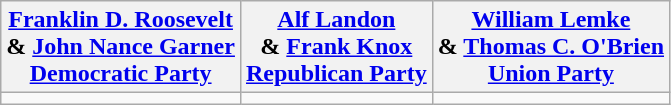<table class="wikitable" style="text-align:center;">
<tr>
<th><a href='#'>Franklin D. Roosevelt</a><br> & <a href='#'>John Nance Garner</a><br><a href='#'>Democratic Party</a></th>
<th><a href='#'>Alf Landon</a><br> & <a href='#'>Frank Knox</a><br><a href='#'>Republican Party</a></th>
<th><a href='#'>William Lemke</a><br> & <a href='#'>Thomas C. O'Brien</a><br><a href='#'>Union Party</a></th>
</tr>
<tr>
<td></td>
<td></td>
<td></td>
</tr>
</table>
